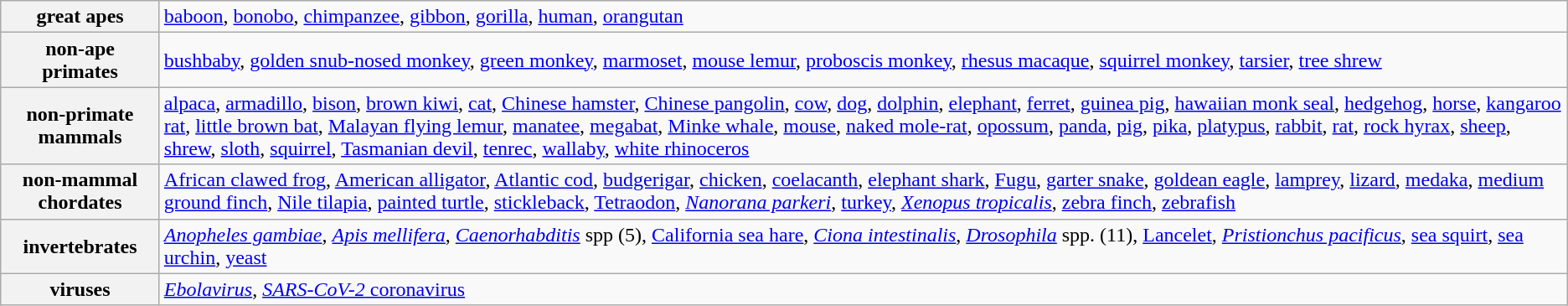<table class="wikitable">
<tr>
<th>great apes</th>
<td><a href='#'>baboon</a>, <a href='#'>bonobo</a>, <a href='#'>chimpanzee</a>, <a href='#'>gibbon</a>, <a href='#'>gorilla</a>, <a href='#'>human</a>, <a href='#'>orangutan</a></td>
</tr>
<tr>
<th>non-ape primates</th>
<td><a href='#'>bushbaby</a>, <a href='#'>golden snub-nosed monkey</a>, <a href='#'>green monkey</a>, <a href='#'>marmoset</a>, <a href='#'>mouse lemur</a>, <a href='#'>proboscis monkey</a>, <a href='#'>rhesus macaque</a>, <a href='#'>squirrel monkey</a>, <a href='#'>tarsier</a>, <a href='#'>tree shrew</a></td>
</tr>
<tr>
<th>non-primate mammals</th>
<td><a href='#'>alpaca</a>, <a href='#'>armadillo</a>, <a href='#'>bison</a>, <a href='#'>brown kiwi</a>, <a href='#'>cat</a>, <a href='#'>Chinese hamster</a>, <a href='#'>Chinese pangolin</a>, <a href='#'>cow</a>, <a href='#'>dog</a>, <a href='#'>dolphin</a>, <a href='#'>elephant</a>, <a href='#'>ferret</a>, <a href='#'>guinea pig</a>, <a href='#'>hawaiian monk seal</a>, <a href='#'>hedgehog</a>, <a href='#'>horse</a>, <a href='#'>kangaroo rat</a>, <a href='#'>little brown bat</a>, <a href='#'>Malayan flying lemur</a>, <a href='#'>manatee</a>, <a href='#'>megabat</a>, <a href='#'>Minke whale</a>, <a href='#'>mouse</a>, <a href='#'>naked mole-rat</a>, <a href='#'>opossum</a>, <a href='#'>panda</a>, <a href='#'>pig</a>, <a href='#'>pika</a>, <a href='#'>platypus</a>, <a href='#'>rabbit</a>, <a href='#'>rat</a>, <a href='#'>rock hyrax</a>, <a href='#'>sheep</a>, <a href='#'>shrew</a>, <a href='#'>sloth</a>, <a href='#'>squirrel</a>, <a href='#'>Tasmanian devil</a>, <a href='#'>tenrec</a>, <a href='#'>wallaby</a>, <a href='#'>white rhinoceros</a></td>
</tr>
<tr>
<th>non-mammal chordates</th>
<td><a href='#'>African clawed frog</a>, <a href='#'>American alligator</a>, <a href='#'>Atlantic cod</a>, <a href='#'>budgerigar</a>, <a href='#'>chicken</a>, <a href='#'>coelacanth</a>, <a href='#'>elephant shark</a>, <a href='#'>Fugu</a>, <a href='#'>garter snake</a>, <a href='#'>goldean eagle</a>, <a href='#'>lamprey</a>, <a href='#'>lizard</a>, <a href='#'>medaka</a>, <a href='#'>medium ground finch</a>, <a href='#'>Nile tilapia</a>, <a href='#'>painted turtle</a>, <a href='#'>stickleback</a>, <a href='#'>Tetraodon</a>, <em><a href='#'>Nanorana parkeri</a></em>, <a href='#'>turkey</a>, <em><a href='#'>Xenopus tropicalis</a></em>, <a href='#'>zebra finch</a>, <a href='#'>zebrafish</a></td>
</tr>
<tr>
<th>invertebrates</th>
<td><em><a href='#'>Anopheles gambiae</a></em>, <a href='#'><em>Apis mellifera</em></a>, <em><a href='#'>Caenorhabditis</a></em> spp (5), <a href='#'>California sea hare</a>, <em><a href='#'>Ciona intestinalis</a></em>, <em><a href='#'>Drosophila</a></em> spp. (11),  <a href='#'>Lancelet</a>,  <em><a href='#'>Pristionchus pacificus</a></em>,  <a href='#'>sea squirt</a>, <a href='#'>sea urchin</a>, <a href='#'>yeast</a></td>
</tr>
<tr>
<th>viruses</th>
<td><em><a href='#'>Ebolavirus</a></em>, <a href='#'><em>SARS-CoV-2</em> coronavirus</a></td>
</tr>
</table>
